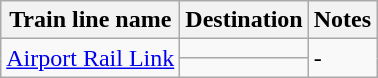<table class="wikitable">
<tr>
<th>Train line name</th>
<th>Destination</th>
<th>Notes</th>
</tr>
<tr>
<td rowspan="2"> <a href='#'>Airport Rail Link</a></td>
<td></td>
<td rowspan="2">-</td>
</tr>
<tr>
<td></td>
</tr>
</table>
